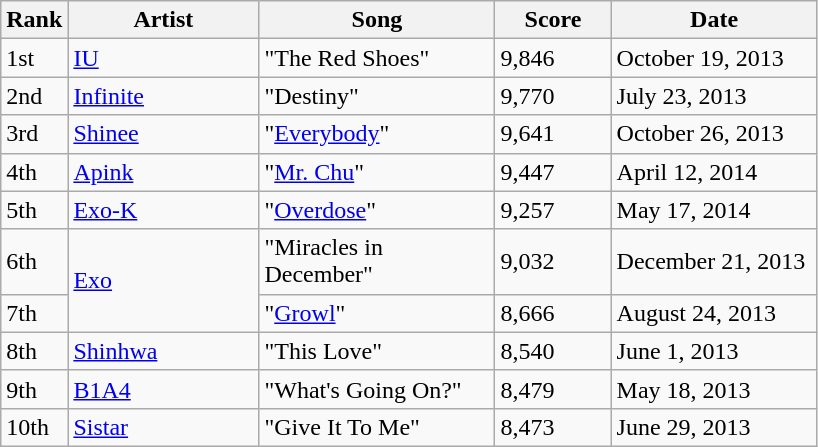<table class="wikitable">
<tr>
<th>Rank</th>
<th style="width:120px">Artist</th>
<th style="width:150px">Song</th>
<th style="width:70px">Score</th>
<th style="width:130px">Date</th>
</tr>
<tr>
<td>1st</td>
<td><a href='#'>IU</a></td>
<td>"The Red Shoes"</td>
<td>9,846</td>
<td>October 19, 2013</td>
</tr>
<tr>
<td>2nd</td>
<td><a href='#'>Infinite</a></td>
<td>"Destiny"</td>
<td>9,770</td>
<td>July 23, 2013</td>
</tr>
<tr>
<td>3rd</td>
<td><a href='#'>Shinee</a></td>
<td>"<a href='#'>Everybody</a>"</td>
<td>9,641</td>
<td>October 26, 2013</td>
</tr>
<tr>
<td>4th</td>
<td><a href='#'>Apink</a></td>
<td>"<a href='#'>Mr. Chu</a>"</td>
<td>9,447</td>
<td>April 12, 2014</td>
</tr>
<tr>
<td>5th</td>
<td><a href='#'>Exo-K</a></td>
<td>"<a href='#'>Overdose</a>"</td>
<td>9,257</td>
<td>May 17, 2014</td>
</tr>
<tr>
<td>6th</td>
<td rowspan="2"><a href='#'>Exo</a></td>
<td>"Miracles in December"</td>
<td>9,032</td>
<td>December 21, 2013</td>
</tr>
<tr>
<td>7th</td>
<td>"<a href='#'>Growl</a>"</td>
<td>8,666</td>
<td>August 24, 2013</td>
</tr>
<tr>
<td>8th</td>
<td><a href='#'>Shinhwa</a></td>
<td>"This Love"</td>
<td>8,540</td>
<td>June 1, 2013</td>
</tr>
<tr>
<td>9th</td>
<td><a href='#'>B1A4</a></td>
<td>"What's Going On?"</td>
<td>8,479</td>
<td>May 18, 2013</td>
</tr>
<tr>
<td>10th</td>
<td><a href='#'>Sistar</a></td>
<td>"Give It To Me"</td>
<td>8,473</td>
<td>June 29, 2013</td>
</tr>
</table>
